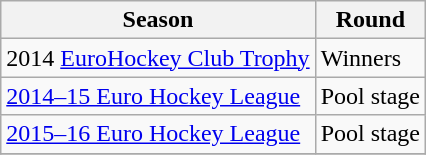<table class="wikitable collapsible">
<tr>
<th>Season</th>
<th>Round</th>
</tr>
<tr>
<td>2014 <a href='#'>EuroHockey Club Trophy</a></td>
<td>Winners</td>
</tr>
<tr>
<td><a href='#'>2014–15 Euro Hockey League</a></td>
<td>Pool stage</td>
</tr>
<tr>
<td><a href='#'>2015–16 Euro Hockey League</a></td>
<td>Pool stage</td>
</tr>
<tr>
</tr>
</table>
